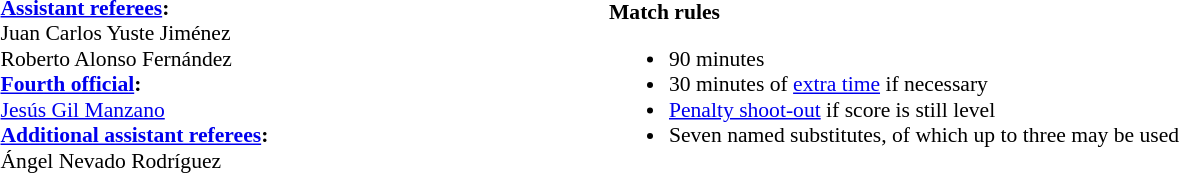<table width=100% style="font-size:90%">
<tr>
<td><br><strong><a href='#'>Assistant referees</a>:</strong>
<br>Juan Carlos Yuste Jiménez
<br>Roberto Alonso Fernández
<br><strong><a href='#'>Fourth official</a>:</strong>
<br><a href='#'>Jesús Gil Manzano</a>
<br><strong><a href='#'>Additional assistant referees</a>:</strong>
<br>Ángel Nevado Rodríguez</td>
<td><br><strong>Match rules</strong><ul><li>90 minutes</li><li>30 minutes of <a href='#'>extra time</a> if necessary</li><li><a href='#'>Penalty shoot-out</a> if score is still level</li><li>Seven named substitutes, of which up to three may be used</li></ul></td>
</tr>
</table>
